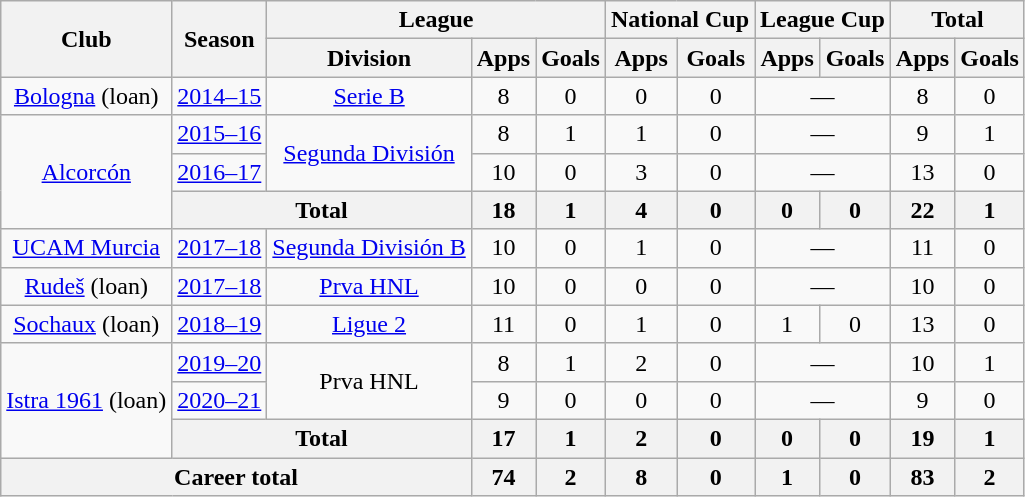<table class="wikitable" style="text-align:center">
<tr>
<th rowspan="2">Club</th>
<th rowspan="2">Season</th>
<th colspan="3">League</th>
<th colspan="2">National Cup</th>
<th colspan="2">League Cup</th>
<th colspan="2">Total</th>
</tr>
<tr>
<th>Division</th>
<th>Apps</th>
<th>Goals</th>
<th>Apps</th>
<th>Goals</th>
<th>Apps</th>
<th>Goals</th>
<th>Apps</th>
<th>Goals</th>
</tr>
<tr>
<td><a href='#'>Bologna</a> (loan)</td>
<td><a href='#'>2014–15</a></td>
<td><a href='#'>Serie B</a></td>
<td>8</td>
<td>0</td>
<td>0</td>
<td>0</td>
<td colspan="2">—</td>
<td>8</td>
<td>0</td>
</tr>
<tr>
<td rowspan="3"><a href='#'>Alcorcón</a></td>
<td><a href='#'>2015–16</a></td>
<td rowspan="2"><a href='#'>Segunda División</a></td>
<td>8</td>
<td>1</td>
<td>1</td>
<td>0</td>
<td colspan="2">—</td>
<td>9</td>
<td>1</td>
</tr>
<tr>
<td><a href='#'>2016–17</a></td>
<td>10</td>
<td>0</td>
<td>3</td>
<td>0</td>
<td colspan="2">—</td>
<td>13</td>
<td>0</td>
</tr>
<tr>
<th colspan="2">Total</th>
<th>18</th>
<th>1</th>
<th>4</th>
<th>0</th>
<th>0</th>
<th>0</th>
<th>22</th>
<th>1</th>
</tr>
<tr>
<td><a href='#'>UCAM Murcia</a></td>
<td><a href='#'>2017–18</a></td>
<td><a href='#'>Segunda División B</a></td>
<td>10</td>
<td>0</td>
<td>1</td>
<td>0</td>
<td colspan="2">—</td>
<td>11</td>
<td>0</td>
</tr>
<tr>
<td><a href='#'>Rudeš</a> (loan)</td>
<td><a href='#'>2017–18</a></td>
<td><a href='#'>Prva HNL</a></td>
<td>10</td>
<td>0</td>
<td>0</td>
<td>0</td>
<td colspan="2">—</td>
<td>10</td>
<td>0</td>
</tr>
<tr>
<td><a href='#'>Sochaux</a> (loan)</td>
<td><a href='#'>2018–19</a></td>
<td><a href='#'>Ligue 2</a></td>
<td>11</td>
<td>0</td>
<td>1</td>
<td>0</td>
<td>1</td>
<td>0</td>
<td>13</td>
<td>0</td>
</tr>
<tr>
<td rowspan="3"><a href='#'>Istra 1961</a> (loan)</td>
<td><a href='#'>2019–20</a></td>
<td rowspan="2">Prva HNL</td>
<td>8</td>
<td>1</td>
<td>2</td>
<td>0</td>
<td colspan="2">—</td>
<td>10</td>
<td>1</td>
</tr>
<tr>
<td><a href='#'>2020–21</a></td>
<td>9</td>
<td>0</td>
<td>0</td>
<td>0</td>
<td colspan="2">—</td>
<td>9</td>
<td>0</td>
</tr>
<tr>
<th colspan="2">Total</th>
<th>17</th>
<th>1</th>
<th>2</th>
<th>0</th>
<th>0</th>
<th>0</th>
<th>19</th>
<th>1</th>
</tr>
<tr>
<th colspan="3">Career total</th>
<th>74</th>
<th>2</th>
<th>8</th>
<th>0</th>
<th>1</th>
<th>0</th>
<th>83</th>
<th>2</th>
</tr>
</table>
